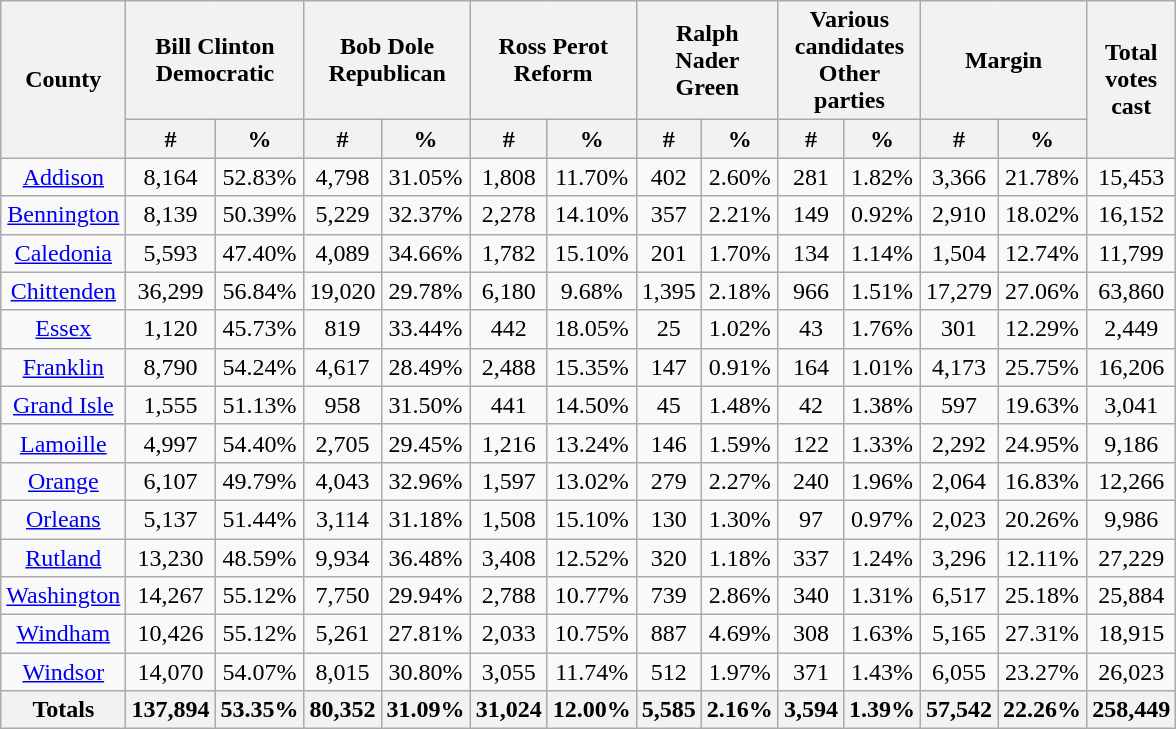<table width="60%" class="wikitable sortable">
<tr>
<th rowspan="2">County</th>
<th colspan="2">Bill Clinton<br>Democratic</th>
<th colspan="2">Bob Dole<br>Republican</th>
<th colspan="2">Ross Perot<br>Reform</th>
<th colspan="2">Ralph Nader<br>Green</th>
<th colspan="2">Various candidates<br>Other parties</th>
<th colspan="2">Margin</th>
<th rowspan="2">Total votes cast</th>
</tr>
<tr bgcolor="lightgrey">
<th data-sort-type="number">#</th>
<th data-sort-type="number">%</th>
<th data-sort-type="number">#</th>
<th data-sort-type="number">%</th>
<th data-sort-type="number">#</th>
<th data-sort-type="number">%</th>
<th data-sort-type="number">#</th>
<th data-sort-type="number">%</th>
<th data-sort-type="number">#</th>
<th data-sort-type="number">%</th>
<th data-sort-type="number">#</th>
<th data-sort-type="number">%</th>
</tr>
<tr style="text-align:center;">
<td><a href='#'>Addison</a></td>
<td>8,164</td>
<td>52.83%</td>
<td>4,798</td>
<td>31.05%</td>
<td>1,808</td>
<td>11.70%</td>
<td>402</td>
<td>2.60%</td>
<td>281</td>
<td>1.82%</td>
<td>3,366</td>
<td>21.78%</td>
<td>15,453</td>
</tr>
<tr style="text-align:center;">
<td><a href='#'>Bennington</a></td>
<td>8,139</td>
<td>50.39%</td>
<td>5,229</td>
<td>32.37%</td>
<td>2,278</td>
<td>14.10%</td>
<td>357</td>
<td>2.21%</td>
<td>149</td>
<td>0.92%</td>
<td>2,910</td>
<td>18.02%</td>
<td>16,152</td>
</tr>
<tr style="text-align:center;">
<td><a href='#'>Caledonia</a></td>
<td>5,593</td>
<td>47.40%</td>
<td>4,089</td>
<td>34.66%</td>
<td>1,782</td>
<td>15.10%</td>
<td>201</td>
<td>1.70%</td>
<td>134</td>
<td>1.14%</td>
<td>1,504</td>
<td>12.74%</td>
<td>11,799</td>
</tr>
<tr style="text-align:center;">
<td><a href='#'>Chittenden</a></td>
<td>36,299</td>
<td>56.84%</td>
<td>19,020</td>
<td>29.78%</td>
<td>6,180</td>
<td>9.68%</td>
<td>1,395</td>
<td>2.18%</td>
<td>966</td>
<td>1.51%</td>
<td>17,279</td>
<td>27.06%</td>
<td>63,860</td>
</tr>
<tr style="text-align:center;">
<td><a href='#'>Essex</a></td>
<td>1,120</td>
<td>45.73%</td>
<td>819</td>
<td>33.44%</td>
<td>442</td>
<td>18.05%</td>
<td>25</td>
<td>1.02%</td>
<td>43</td>
<td>1.76%</td>
<td>301</td>
<td>12.29%</td>
<td>2,449</td>
</tr>
<tr style="text-align:center;">
<td><a href='#'>Franklin</a></td>
<td>8,790</td>
<td>54.24%</td>
<td>4,617</td>
<td>28.49%</td>
<td>2,488</td>
<td>15.35%</td>
<td>147</td>
<td>0.91%</td>
<td>164</td>
<td>1.01%</td>
<td>4,173</td>
<td>25.75%</td>
<td>16,206</td>
</tr>
<tr style="text-align:center;">
<td><a href='#'>Grand Isle</a></td>
<td>1,555</td>
<td>51.13%</td>
<td>958</td>
<td>31.50%</td>
<td>441</td>
<td>14.50%</td>
<td>45</td>
<td>1.48%</td>
<td>42</td>
<td>1.38%</td>
<td>597</td>
<td>19.63%</td>
<td>3,041</td>
</tr>
<tr style="text-align:center;">
<td><a href='#'>Lamoille</a></td>
<td>4,997</td>
<td>54.40%</td>
<td>2,705</td>
<td>29.45%</td>
<td>1,216</td>
<td>13.24%</td>
<td>146</td>
<td>1.59%</td>
<td>122</td>
<td>1.33%</td>
<td>2,292</td>
<td>24.95%</td>
<td>9,186</td>
</tr>
<tr style="text-align:center;">
<td><a href='#'>Orange</a></td>
<td>6,107</td>
<td>49.79%</td>
<td>4,043</td>
<td>32.96%</td>
<td>1,597</td>
<td>13.02%</td>
<td>279</td>
<td>2.27%</td>
<td>240</td>
<td>1.96%</td>
<td>2,064</td>
<td>16.83%</td>
<td>12,266</td>
</tr>
<tr style="text-align:center;">
<td><a href='#'>Orleans</a></td>
<td>5,137</td>
<td>51.44%</td>
<td>3,114</td>
<td>31.18%</td>
<td>1,508</td>
<td>15.10%</td>
<td>130</td>
<td>1.30%</td>
<td>97</td>
<td>0.97%</td>
<td>2,023</td>
<td>20.26%</td>
<td>9,986</td>
</tr>
<tr style="text-align:center;">
<td><a href='#'>Rutland</a></td>
<td>13,230</td>
<td>48.59%</td>
<td>9,934</td>
<td>36.48%</td>
<td>3,408</td>
<td>12.52%</td>
<td>320</td>
<td>1.18%</td>
<td>337</td>
<td>1.24%</td>
<td>3,296</td>
<td>12.11%</td>
<td>27,229</td>
</tr>
<tr style="text-align:center;">
<td><a href='#'>Washington</a></td>
<td>14,267</td>
<td>55.12%</td>
<td>7,750</td>
<td>29.94%</td>
<td>2,788</td>
<td>10.77%</td>
<td>739</td>
<td>2.86%</td>
<td>340</td>
<td>1.31%</td>
<td>6,517</td>
<td>25.18%</td>
<td>25,884</td>
</tr>
<tr style="text-align:center;">
<td><a href='#'>Windham</a></td>
<td>10,426</td>
<td>55.12%</td>
<td>5,261</td>
<td>27.81%</td>
<td>2,033</td>
<td>10.75%</td>
<td>887</td>
<td>4.69%</td>
<td>308</td>
<td>1.63%</td>
<td>5,165</td>
<td>27.31%</td>
<td>18,915</td>
</tr>
<tr style="text-align:center;">
<td><a href='#'>Windsor</a></td>
<td>14,070</td>
<td>54.07%</td>
<td>8,015</td>
<td>30.80%</td>
<td>3,055</td>
<td>11.74%</td>
<td>512</td>
<td>1.97%</td>
<td>371</td>
<td>1.43%</td>
<td>6,055</td>
<td>23.27%</td>
<td>26,023</td>
</tr>
<tr style="text-align:center;">
<th>Totals</th>
<th>137,894</th>
<th>53.35%</th>
<th>80,352</th>
<th>31.09%</th>
<th>31,024</th>
<th>12.00%</th>
<th>5,585</th>
<th>2.16%</th>
<th>3,594</th>
<th>1.39%</th>
<th>57,542</th>
<th>22.26%</th>
<th>258,449</th>
</tr>
</table>
